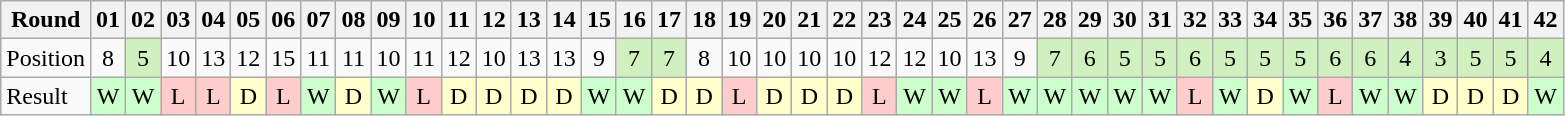<table class=wikitable style="text-align:center;font-size: 100%">
<tr>
<th>Round</th>
<th>01</th>
<th>02</th>
<th>03</th>
<th>04</th>
<th>05</th>
<th>06</th>
<th>07</th>
<th>08</th>
<th>09</th>
<th>10</th>
<th>11</th>
<th>12</th>
<th>13</th>
<th>14</th>
<th>15</th>
<th>16</th>
<th>17</th>
<th>18</th>
<th>19</th>
<th>20</th>
<th>21</th>
<th>22</th>
<th>23</th>
<th>24</th>
<th>25</th>
<th>26</th>
<th>27</th>
<th>28</th>
<th>29</th>
<th>30</th>
<th>31</th>
<th>32</th>
<th>33</th>
<th>34</th>
<th>35</th>
<th>36</th>
<th>37</th>
<th>38</th>
<th>39</th>
<th>40</th>
<th>41</th>
<th>42</th>
</tr>
<tr>
<td style="text-align:left;">Position</td>
<td>8</td>
<td style="background:#D0F0C0">5</td>
<td>10</td>
<td>13</td>
<td>12</td>
<td>15</td>
<td>11</td>
<td>11</td>
<td>10</td>
<td>11</td>
<td>12</td>
<td>10</td>
<td>13</td>
<td>13</td>
<td>9</td>
<td style="background:#D0F0C0">7</td>
<td style="background:#D0F0C0">7</td>
<td>8</td>
<td>10</td>
<td>10</td>
<td>10</td>
<td>10</td>
<td>12</td>
<td>12</td>
<td>10</td>
<td>13</td>
<td>9</td>
<td style="background:#D0F0C0">7</td>
<td style="background:#D0F0C0">6</td>
<td style="background:#D0F0C0">5</td>
<td style="background:#D0F0C0">5</td>
<td style="background:#D0F0C0">6</td>
<td style="background:#D0F0C0">5</td>
<td style="background:#D0F0C0">5</td>
<td style="background:#D0F0C0">5</td>
<td style="background:#D0F0C0">6</td>
<td style="background:#D0F0C0">6</td>
<td style="background:#D0F0C0">4</td>
<td style="background:#D0F0C0">3</td>
<td style="background:#D0F0C0">5</td>
<td style="background:#D0F0C0">5</td>
<td style="background:#D0F0C0">4</td>
</tr>
<tr>
<td style="text-align:left;">Result</td>
<td style="background:#ccffcc">W</td>
<td style="background:#ccffcc">W</td>
<td style="background:#ffcccc">L</td>
<td style="background:#ffcccc">L</td>
<td style="background:#ffffcc">D</td>
<td style="background:#ffcccc">L</td>
<td style="background:#ccffcc">W</td>
<td style="background:#ffffcc">D</td>
<td style="background:#ccffcc">W</td>
<td style="background:#ffcccc">L</td>
<td style="background:#ffffcc">D</td>
<td style="background:#ffffcc">D</td>
<td style="background:#ffffcc">D</td>
<td style="background:#ffffcc">D</td>
<td style="background:#ccffcc">W</td>
<td style="background:#ccffcc">W</td>
<td style="background:#ffffcc">D</td>
<td style="background:#ffffcc">D</td>
<td style="background:#ffcccc">L</td>
<td style="background:#ffffcc">D</td>
<td style="background:#ffffcc">D</td>
<td style="background:#ffffcc">D</td>
<td style="background:#ffcccc">L</td>
<td style="background:#ccffcc">W</td>
<td style="background:#ccffcc">W</td>
<td style="background:#ffcccc">L</td>
<td style="background:#ccffcc">W</td>
<td style="background:#ccffcc">W</td>
<td style="background:#ccffcc">W</td>
<td style="background:#ccffcc">W</td>
<td style="background:#ccffcc">W</td>
<td style="background:#ffcccc">L</td>
<td style="background:#ccffcc">W</td>
<td style="background:#ffffcc">D</td>
<td style="background:#ccffcc">W</td>
<td style="background:#ffcccc">L</td>
<td style="background:#ccffcc">W</td>
<td style="background:#ccffcc">W</td>
<td style="background:#ffffcc">D</td>
<td style="background:#ffffcc">D</td>
<td style="background:#ffffcc">D</td>
<td style="background:#ccffcc">W</td>
</tr>
</table>
